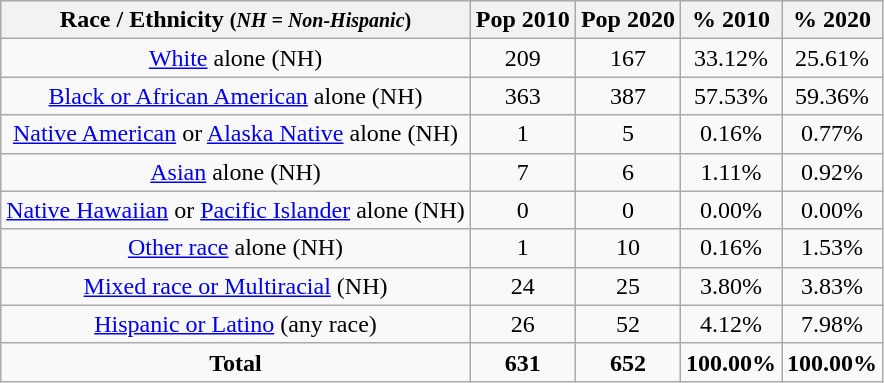<table class="wikitable" style="text-align:center;">
<tr>
<th>Race / Ethnicity <small>(<em>NH = Non-Hispanic</em>)</small></th>
<th>Pop 2010</th>
<th>Pop 2020</th>
<th>% 2010</th>
<th>% 2020</th>
</tr>
<tr>
<td><a href='#'>White</a> alone (NH)</td>
<td>209</td>
<td>167</td>
<td>33.12%</td>
<td>25.61%</td>
</tr>
<tr>
<td><a href='#'>Black or African American</a> alone (NH)</td>
<td>363</td>
<td>387</td>
<td>57.53%</td>
<td>59.36%</td>
</tr>
<tr>
<td><a href='#'>Native American</a> or <a href='#'>Alaska Native</a> alone (NH)</td>
<td>1</td>
<td>5</td>
<td>0.16%</td>
<td>0.77%</td>
</tr>
<tr>
<td><a href='#'>Asian</a> alone (NH)</td>
<td>7</td>
<td>6</td>
<td>1.11%</td>
<td>0.92%</td>
</tr>
<tr>
<td><a href='#'>Native Hawaiian</a> or <a href='#'>Pacific Islander</a> alone (NH)</td>
<td>0</td>
<td>0</td>
<td>0.00%</td>
<td>0.00%</td>
</tr>
<tr>
<td><a href='#'>Other race</a> alone (NH)</td>
<td>1</td>
<td>10</td>
<td>0.16%</td>
<td>1.53%</td>
</tr>
<tr>
<td><a href='#'>Mixed race or Multiracial</a> (NH)</td>
<td>24</td>
<td>25</td>
<td>3.80%</td>
<td>3.83%</td>
</tr>
<tr>
<td><a href='#'>Hispanic or Latino</a> (any race)</td>
<td>26</td>
<td>52</td>
<td>4.12%</td>
<td>7.98%</td>
</tr>
<tr>
<td><strong>Total</strong></td>
<td><strong>631</strong></td>
<td><strong>652</strong></td>
<td><strong>100.00%</strong></td>
<td><strong>100.00%</strong></td>
</tr>
</table>
